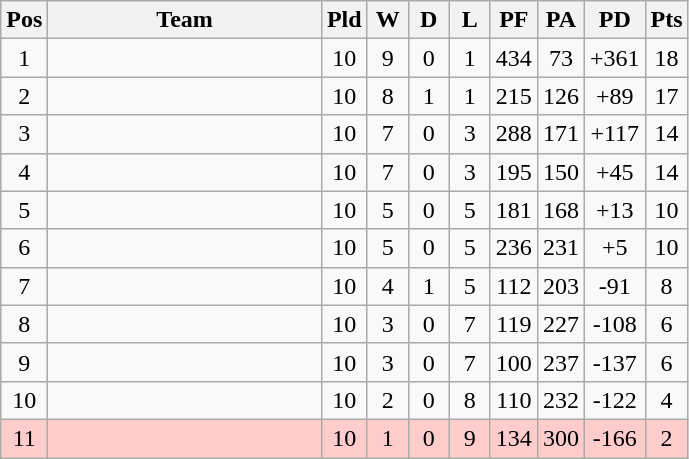<table class="wikitable" style="text-align:center">
<tr>
<th width=20 abbr="Position">Pos</th>
<th width=175>Team</th>
<th width=20 abbr="Played">Pld</th>
<th width=20 abbr="Won">W</th>
<th width=20 abbr="Drawn">D</th>
<th width=20 abbr="Lost">L</th>
<th width=20 abbr="Points for">PF</th>
<th width=20 abbr="Points against">PA</th>
<th width=25 abbr="Points difference">PD</th>
<th width=20 abbr="Points">Pts</th>
</tr>
<tr>
<td>1</td>
<td style="text-align:left"></td>
<td>10</td>
<td>9</td>
<td>0</td>
<td>1</td>
<td>434</td>
<td>73</td>
<td>+361</td>
<td>18</td>
</tr>
<tr>
<td>2</td>
<td style="text-align:left"></td>
<td>10</td>
<td>8</td>
<td>1</td>
<td>1</td>
<td>215</td>
<td>126</td>
<td>+89</td>
<td>17</td>
</tr>
<tr>
<td>3</td>
<td style="text-align:left"></td>
<td>10</td>
<td>7</td>
<td>0</td>
<td>3</td>
<td>288</td>
<td>171</td>
<td>+117</td>
<td>14</td>
</tr>
<tr>
<td>4</td>
<td style="text-align:left"></td>
<td>10</td>
<td>7</td>
<td>0</td>
<td>3</td>
<td>195</td>
<td>150</td>
<td>+45</td>
<td>14</td>
</tr>
<tr>
<td>5</td>
<td style="text-align:left"></td>
<td>10</td>
<td>5</td>
<td>0</td>
<td>5</td>
<td>181</td>
<td>168</td>
<td>+13</td>
<td>10</td>
</tr>
<tr>
<td>6</td>
<td style="text-align:left"></td>
<td>10</td>
<td>5</td>
<td>0</td>
<td>5</td>
<td>236</td>
<td>231</td>
<td>+5</td>
<td>10</td>
</tr>
<tr>
<td>7</td>
<td style="text-align:left"></td>
<td>10</td>
<td>4</td>
<td>1</td>
<td>5</td>
<td>112</td>
<td>203</td>
<td>-91</td>
<td>8</td>
</tr>
<tr>
<td>8</td>
<td style="text-align:left"></td>
<td>10</td>
<td>3</td>
<td>0</td>
<td>7</td>
<td>119</td>
<td>227</td>
<td>-108</td>
<td>6</td>
</tr>
<tr>
<td>9</td>
<td style="text-align:left"></td>
<td>10</td>
<td>3</td>
<td>0</td>
<td>7</td>
<td>100</td>
<td>237</td>
<td>-137</td>
<td>6</td>
</tr>
<tr>
<td>10</td>
<td style="text-align:left"></td>
<td>10</td>
<td>2</td>
<td>0</td>
<td>8</td>
<td>110</td>
<td>232</td>
<td>-122</td>
<td>4</td>
</tr>
<tr style="background:#ffcccc">
<td>11</td>
<td style="text-align:left"></td>
<td>10</td>
<td>1</td>
<td>0</td>
<td>9</td>
<td>134</td>
<td>300</td>
<td>-166</td>
<td>2</td>
</tr>
</table>
